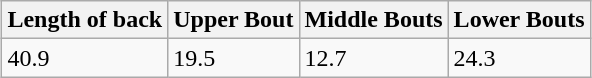<table class="wikitable" style="Margin:auto">
<tr>
<th>Length of back</th>
<th>Upper Bout</th>
<th>Middle Bouts</th>
<th>Lower Bouts</th>
</tr>
<tr>
<td>40.9</td>
<td>19.5</td>
<td>12.7</td>
<td>24.3</td>
</tr>
</table>
